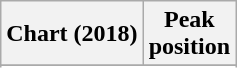<table class="wikitable sortable plainrowheaders" style="text-align:center">
<tr>
<th scope="col">Chart (2018)</th>
<th scope="col">Peak<br> position</th>
</tr>
<tr>
</tr>
<tr>
</tr>
</table>
